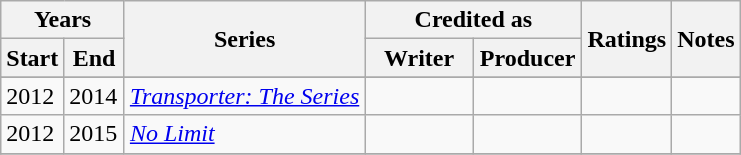<table class="wikitable">
<tr>
<th colspan=2>Years</th>
<th rowspan=2>Series</th>
<th colspan="2">Credited as</th>
<th rowspan=2>Ratings</th>
<th rowspan=2>Notes</th>
</tr>
<tr>
<th width=33>Start</th>
<th width=33>End</th>
<th width=65>Writer</th>
<th width=65>Producer</th>
</tr>
<tr>
</tr>
<tr align-"center">
<td>2012</td>
<td>2014</td>
<td align="left"><em><a href='#'>Transporter: The Series</a></em></td>
<td></td>
<td></td>
<td></td>
<td></td>
</tr>
<tr align-"center">
<td>2012</td>
<td>2015</td>
<td align="left"><em><a href='#'>No Limit</a></em></td>
<td></td>
<td></td>
<td></td>
<td></td>
</tr>
<tr>
</tr>
</table>
